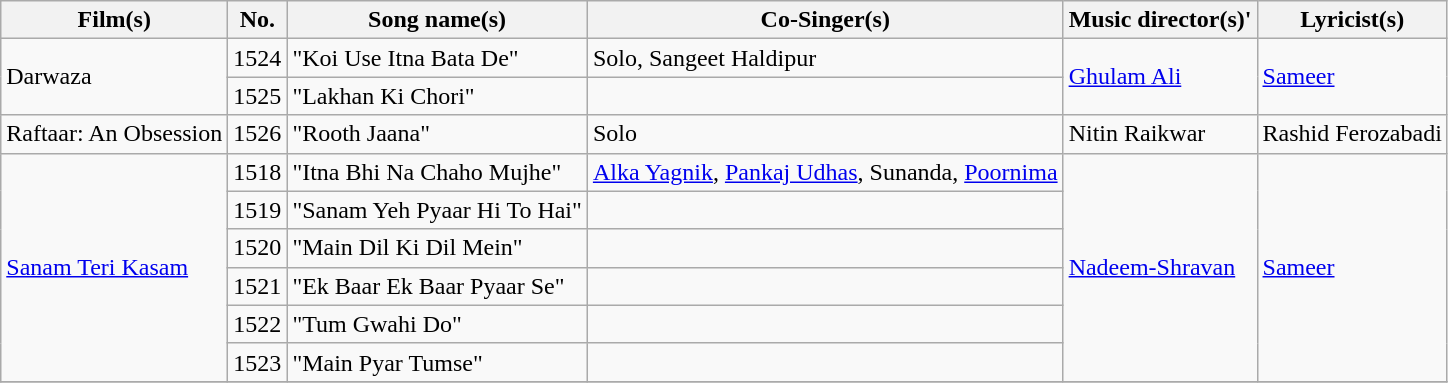<table class="wikitable sortable">
<tr>
<th>Film(s)</th>
<th>No.</th>
<th>Song name(s)</th>
<th>Co-Singer(s)</th>
<th>Music director(s)'</th>
<th>Lyricist(s)</th>
</tr>
<tr>
<td rowspan="2">Darwaza</td>
<td>1524</td>
<td>"Koi Use Itna Bata De"</td>
<td>Solo, Sangeet Haldipur</td>
<td rowspan="2"><a href='#'>Ghulam Ali</a></td>
<td rowspan="2"><a href='#'>Sameer</a></td>
</tr>
<tr>
<td>1525</td>
<td>"Lakhan Ki Chori"</td>
<td></td>
</tr>
<tr>
<td>Raftaar: An Obsession</td>
<td>1526</td>
<td>"Rooth Jaana"</td>
<td>Solo</td>
<td>Nitin Raikwar</td>
<td>Rashid Ferozabadi</td>
</tr>
<tr>
<td rowspan="6"><a href='#'>Sanam Teri Kasam</a></td>
<td>1518</td>
<td>"Itna Bhi Na Chaho Mujhe"</td>
<td><a href='#'>Alka Yagnik</a>, <a href='#'>Pankaj Udhas</a>, Sunanda, <a href='#'>Poornima</a></td>
<td rowspan="6"><a href='#'>Nadeem-Shravan</a></td>
<td rowspan="6"><a href='#'>Sameer</a></td>
</tr>
<tr>
<td>1519</td>
<td>"Sanam Yeh Pyaar Hi To Hai"</td>
<td></td>
</tr>
<tr>
<td>1520</td>
<td>"Main Dil Ki Dil Mein"</td>
<td></td>
</tr>
<tr>
<td>1521</td>
<td>"Ek Baar Ek Baar Pyaar Se"</td>
<td></td>
</tr>
<tr>
<td>1522</td>
<td>"Tum Gwahi Do"</td>
<td></td>
</tr>
<tr>
<td>1523</td>
<td>"Main Pyar Tumse"</td>
<td></td>
</tr>
<tr>
</tr>
</table>
